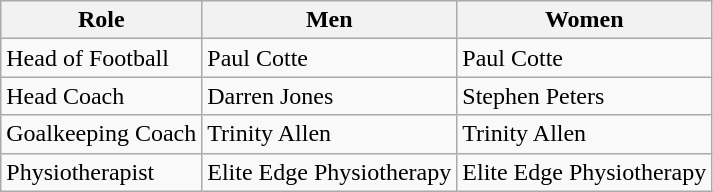<table class="wikitable">
<tr>
<th>Role</th>
<th>Men</th>
<th>Women</th>
</tr>
<tr>
<td>Head of Football</td>
<td>Paul Cotte</td>
<td>Paul Cotte</td>
</tr>
<tr>
<td>Head Coach</td>
<td>Darren Jones</td>
<td>Stephen Peters</td>
</tr>
<tr>
<td>Goalkeeping Coach</td>
<td>Trinity Allen</td>
<td>Trinity Allen</td>
</tr>
<tr>
<td>Physiotherapist</td>
<td>Elite Edge Physiotherapy</td>
<td>Elite Edge Physiotherapy</td>
</tr>
</table>
